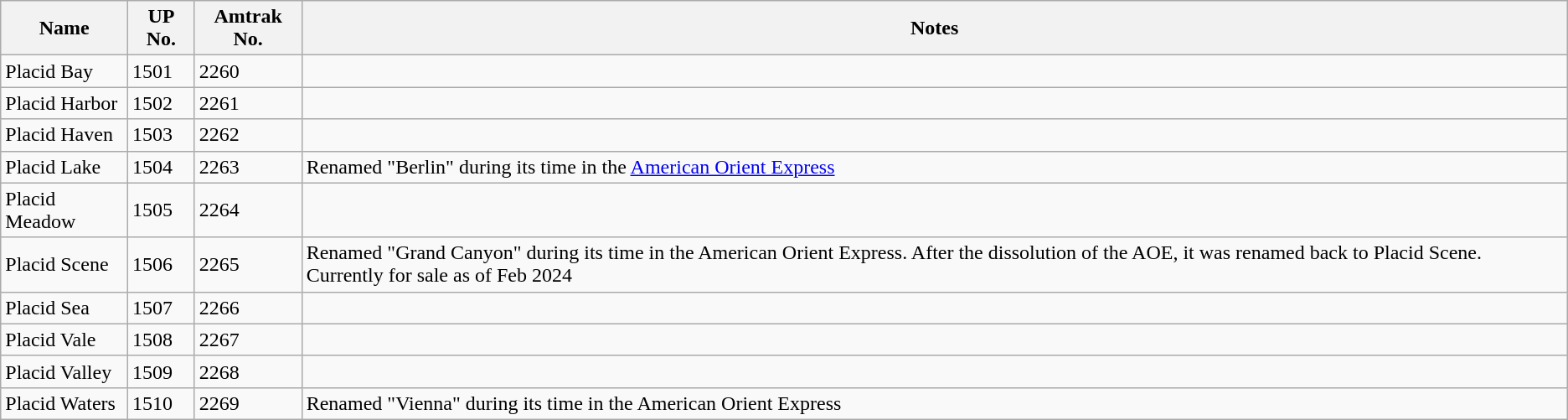<table class="wikitable sortable">
<tr>
<th>Name</th>
<th>UP No.</th>
<th>Amtrak No.</th>
<th>Notes</th>
</tr>
<tr>
<td>Placid Bay</td>
<td>1501</td>
<td>2260</td>
<td></td>
</tr>
<tr>
<td>Placid Harbor</td>
<td>1502</td>
<td>2261</td>
<td></td>
</tr>
<tr>
<td>Placid Haven</td>
<td>1503</td>
<td>2262</td>
<td></td>
</tr>
<tr>
<td>Placid Lake</td>
<td>1504</td>
<td>2263</td>
<td>Renamed "Berlin" during its time in the <a href='#'>American Orient Express</a></td>
</tr>
<tr>
<td>Placid Meadow</td>
<td>1505</td>
<td>2264</td>
<td></td>
</tr>
<tr>
<td>Placid Scene</td>
<td>1506</td>
<td>2265</td>
<td>Renamed "Grand Canyon" during its time in the American Orient Express. After the dissolution of the AOE, it was renamed back to Placid Scene. Currently for sale as of Feb 2024 </td>
</tr>
<tr>
<td>Placid Sea</td>
<td>1507</td>
<td>2266</td>
<td></td>
</tr>
<tr>
<td>Placid Vale</td>
<td>1508</td>
<td>2267</td>
<td></td>
</tr>
<tr>
<td>Placid Valley</td>
<td>1509</td>
<td>2268</td>
<td></td>
</tr>
<tr>
<td>Placid Waters</td>
<td>1510</td>
<td>2269</td>
<td>Renamed "Vienna" during its time in the American Orient Express</td>
</tr>
</table>
